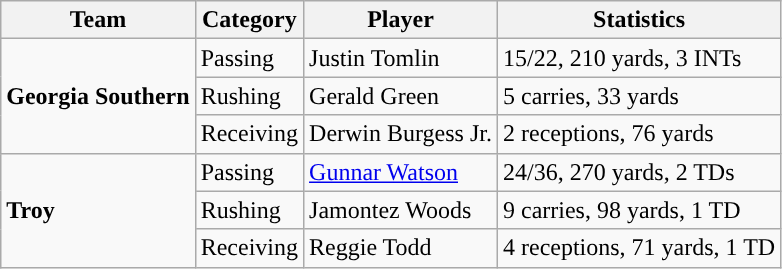<table class="wikitable" style="float: left;">
<tr>
<th>Team</th>
<th>Category</th>
<th>Player</th>
<th>Statistics</th>
</tr>
<tr>
<td rowspan=3><strong>Georgia Southern</strong></td>
<td>Passing</td>
<td>Justin Tomlin</td>
<td>15/22, 210 yards, 3 INTs</td>
</tr>
<tr>
<td>Rushing</td>
<td>Gerald Green</td>
<td>5 carries, 33 yards</td>
</tr>
<tr>
<td>Receiving</td>
<td>Derwin Burgess Jr.</td>
<td>2 receptions, 76 yards</td>
</tr>
<tr>
<td rowspan=3><strong>Troy</strong></td>
<td>Passing</td>
<td><a href='#'>Gunnar Watson</a></td>
<td>24/36, 270 yards, 2 TDs</td>
</tr>
<tr>
<td>Rushing</td>
<td>Jamontez Woods</td>
<td>9 carries, 98 yards, 1 TD</td>
</tr>
<tr>
<td>Receiving</td>
<td>Reggie Todd</td>
<td>4 receptions, 71 yards, 1 TD</td>
</tr>
</table>
